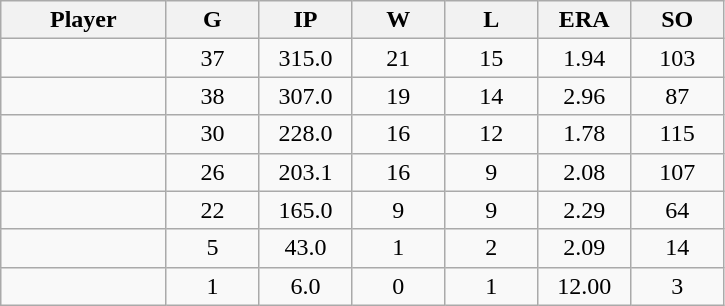<table class="wikitable sortable">
<tr>
<th bgcolor="#DDDDFF" width="16%">Player</th>
<th bgcolor="#DDDDFF" width="9%">G</th>
<th bgcolor="#DDDDFF" width="9%">IP</th>
<th bgcolor="#DDDDFF" width="9%">W</th>
<th bgcolor="#DDDDFF" width="9%">L</th>
<th bgcolor="#DDDDFF" width="9%">ERA</th>
<th bgcolor="#DDDDFF" width="9%">SO</th>
</tr>
<tr align="center">
<td></td>
<td>37</td>
<td>315.0</td>
<td>21</td>
<td>15</td>
<td>1.94</td>
<td>103</td>
</tr>
<tr align="center">
<td></td>
<td>38</td>
<td>307.0</td>
<td>19</td>
<td>14</td>
<td>2.96</td>
<td>87</td>
</tr>
<tr align="center">
<td></td>
<td>30</td>
<td>228.0</td>
<td>16</td>
<td>12</td>
<td>1.78</td>
<td>115</td>
</tr>
<tr align="center">
<td></td>
<td>26</td>
<td>203.1</td>
<td>16</td>
<td>9</td>
<td>2.08</td>
<td>107</td>
</tr>
<tr align="center">
<td></td>
<td>22</td>
<td>165.0</td>
<td>9</td>
<td>9</td>
<td>2.29</td>
<td>64</td>
</tr>
<tr align="center">
<td></td>
<td>5</td>
<td>43.0</td>
<td>1</td>
<td>2</td>
<td>2.09</td>
<td>14</td>
</tr>
<tr align="center">
<td></td>
<td>1</td>
<td>6.0</td>
<td>0</td>
<td>1</td>
<td>12.00</td>
<td>3</td>
</tr>
</table>
